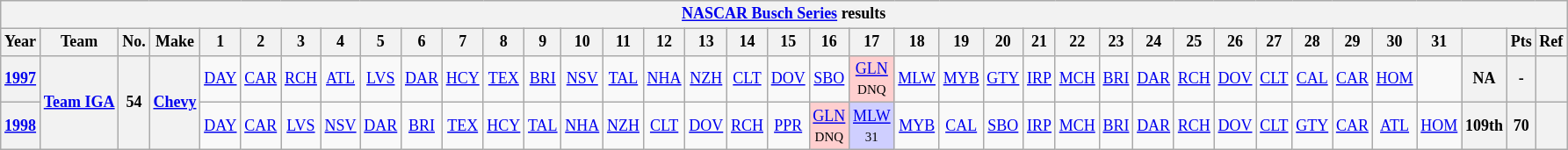<table class="wikitable" style="text-align:center; font-size:75%">
<tr>
<th colspan=42><a href='#'>NASCAR Busch Series</a> results</th>
</tr>
<tr>
<th>Year</th>
<th>Team</th>
<th>No.</th>
<th>Make</th>
<th>1</th>
<th>2</th>
<th>3</th>
<th>4</th>
<th>5</th>
<th>6</th>
<th>7</th>
<th>8</th>
<th>9</th>
<th>10</th>
<th>11</th>
<th>12</th>
<th>13</th>
<th>14</th>
<th>15</th>
<th>16</th>
<th>17</th>
<th>18</th>
<th>19</th>
<th>20</th>
<th>21</th>
<th>22</th>
<th>23</th>
<th>24</th>
<th>25</th>
<th>26</th>
<th>27</th>
<th>28</th>
<th>29</th>
<th>30</th>
<th>31</th>
<th></th>
<th>Pts</th>
<th>Ref</th>
</tr>
<tr>
<th><a href='#'>1997</a></th>
<th rowspan=2><a href='#'>Team IGA</a></th>
<th rowspan=2>54</th>
<th rowspan=2><a href='#'>Chevy</a></th>
<td><a href='#'>DAY</a></td>
<td><a href='#'>CAR</a></td>
<td><a href='#'>RCH</a></td>
<td><a href='#'>ATL</a></td>
<td><a href='#'>LVS</a></td>
<td><a href='#'>DAR</a></td>
<td><a href='#'>HCY</a></td>
<td><a href='#'>TEX</a></td>
<td><a href='#'>BRI</a></td>
<td><a href='#'>NSV</a></td>
<td><a href='#'>TAL</a></td>
<td><a href='#'>NHA</a></td>
<td><a href='#'>NZH</a></td>
<td><a href='#'>CLT</a></td>
<td><a href='#'>DOV</a></td>
<td><a href='#'>SBO</a></td>
<td style="background:#FFCFCF;"><a href='#'>GLN</a><br><small>DNQ</small></td>
<td><a href='#'>MLW</a></td>
<td><a href='#'>MYB</a></td>
<td><a href='#'>GTY</a></td>
<td><a href='#'>IRP</a></td>
<td><a href='#'>MCH</a></td>
<td><a href='#'>BRI</a></td>
<td><a href='#'>DAR</a></td>
<td><a href='#'>RCH</a></td>
<td><a href='#'>DOV</a></td>
<td><a href='#'>CLT</a></td>
<td><a href='#'>CAL</a></td>
<td><a href='#'>CAR</a></td>
<td><a href='#'>HOM</a></td>
<td></td>
<th>NA</th>
<th>-</th>
<th></th>
</tr>
<tr>
<th><a href='#'>1998</a></th>
<td><a href='#'>DAY</a></td>
<td><a href='#'>CAR</a></td>
<td><a href='#'>LVS</a></td>
<td><a href='#'>NSV</a></td>
<td><a href='#'>DAR</a></td>
<td><a href='#'>BRI</a></td>
<td><a href='#'>TEX</a></td>
<td><a href='#'>HCY</a></td>
<td><a href='#'>TAL</a></td>
<td><a href='#'>NHA</a></td>
<td><a href='#'>NZH</a></td>
<td><a href='#'>CLT</a></td>
<td><a href='#'>DOV</a></td>
<td><a href='#'>RCH</a></td>
<td><a href='#'>PPR</a></td>
<td style="background:#FFCFCF;"><a href='#'>GLN</a><br><small>DNQ</small></td>
<td style="background:#CFCFFF;"><a href='#'>MLW</a><br><small>31</small></td>
<td><a href='#'>MYB</a></td>
<td><a href='#'>CAL</a></td>
<td><a href='#'>SBO</a></td>
<td><a href='#'>IRP</a></td>
<td><a href='#'>MCH</a></td>
<td><a href='#'>BRI</a></td>
<td><a href='#'>DAR</a></td>
<td><a href='#'>RCH</a></td>
<td><a href='#'>DOV</a></td>
<td><a href='#'>CLT</a></td>
<td><a href='#'>GTY</a></td>
<td><a href='#'>CAR</a></td>
<td><a href='#'>ATL</a></td>
<td><a href='#'>HOM</a></td>
<th>109th</th>
<th>70</th>
<th></th>
</tr>
</table>
